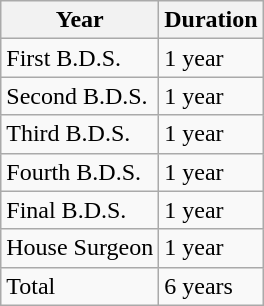<table class="wikitable">
<tr>
<th>Year</th>
<th>Duration</th>
</tr>
<tr>
<td>First B.D.S.</td>
<td>1 year</td>
</tr>
<tr>
<td>Second B.D.S.</td>
<td>1 year</td>
</tr>
<tr>
<td>Third B.D.S.</td>
<td>1 year</td>
</tr>
<tr>
<td>Fourth B.D.S.</td>
<td>1 year</td>
</tr>
<tr>
<td>Final B.D.S.</td>
<td>1 year</td>
</tr>
<tr>
<td>House Surgeon</td>
<td>1 year</td>
</tr>
<tr>
<td>Total</td>
<td>6 years</td>
</tr>
</table>
